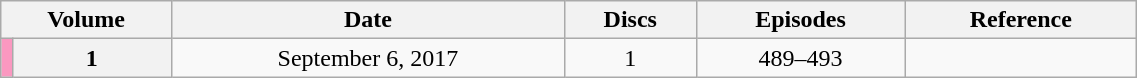<table class="wikitable" style="text-align: center; width: 60%;">
<tr>
<th colspan="2">Volume</th>
<th scope="col">Date</th>
<th scope="col">Discs</th>
<th scope="col">Episodes</th>
<th scope="col">Reference</th>
</tr>
<tr>
<td rowspan="2" width="1%" style="background: #FA98C0;"></td>
<th scope="row">1</th>
<td>September 6, 2017</td>
<td>1</td>
<td>489–493</td>
<td></td>
</tr>
</table>
